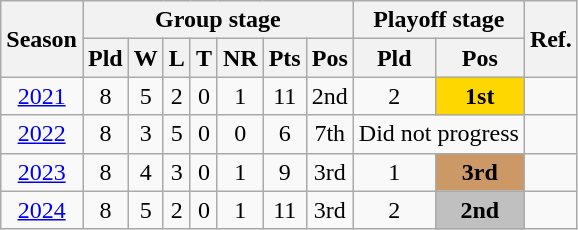<table class="wikitable" style="text-align: center">
<tr>
<th rowspan=2>Season</th>
<th colspan=7>Group stage</th>
<th colspan=2>Playoff stage</th>
<th rowspan=2>Ref.</th>
</tr>
<tr>
<th>Pld</th>
<th>W</th>
<th>L</th>
<th>T</th>
<th>NR</th>
<th>Pts</th>
<th>Pos</th>
<th>Pld</th>
<th>Pos</th>
</tr>
<tr>
<td><a href='#'>2021</a></td>
<td>8</td>
<td>5</td>
<td>2</td>
<td>0</td>
<td>1</td>
<td>11</td>
<td>2nd</td>
<td>2</td>
<td bgcolor="gold"><strong>1st</strong></td>
<td></td>
</tr>
<tr>
<td><a href='#'>2022</a></td>
<td>8</td>
<td>3</td>
<td>5</td>
<td>0</td>
<td>0</td>
<td>6</td>
<td>7th</td>
<td colspan=2>Did not progress</td>
<td></td>
</tr>
<tr>
<td><a href='#'>2023</a></td>
<td>8</td>
<td>4</td>
<td>3</td>
<td>0</td>
<td>1</td>
<td>9</td>
<td>3rd</td>
<td>1</td>
<td bgcolor=#cc9966><strong>3rd</strong></td>
<td></td>
</tr>
<tr>
<td><a href='#'>2024</a></td>
<td>8</td>
<td>5</td>
<td>2</td>
<td>0</td>
<td>1</td>
<td>11</td>
<td>3rd</td>
<td>2</td>
<td bgcolor="silver"><strong>2nd</strong></td>
<td></td>
</tr>
</table>
